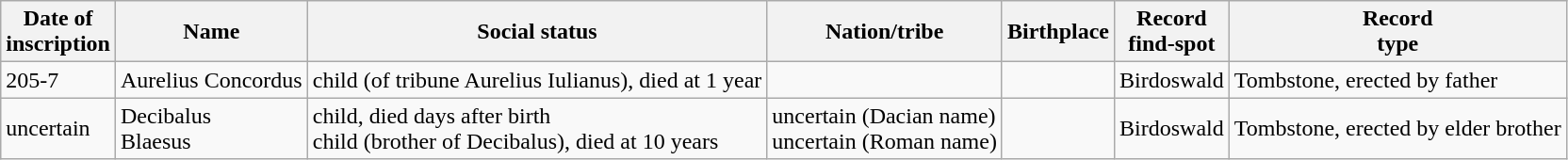<table class = wikitable>
<tr>
<th>Date of<br>inscription</th>
<th>Name</th>
<th>Social status</th>
<th>Nation/tribe</th>
<th>Birthplace</th>
<th>Record<br>find-spot</th>
<th>Record<br>type</th>
</tr>
<tr>
<td>205-7</td>
<td>Aurelius Concordus</td>
<td>child (of tribune Aurelius Iulianus), died at 1 year</td>
<td></td>
<td></td>
<td>Birdoswald</td>
<td>Tombstone, erected by father</td>
</tr>
<tr>
<td>uncertain</td>
<td>Decibalus<br>Blaesus</td>
<td>child, died days after birth<br>child (brother of Decibalus), died at 10 years</td>
<td>uncertain (Dacian name)<br>uncertain (Roman name)</td>
<td></td>
<td>Birdoswald</td>
<td>Tombstone, erected by elder brother</td>
</tr>
</table>
